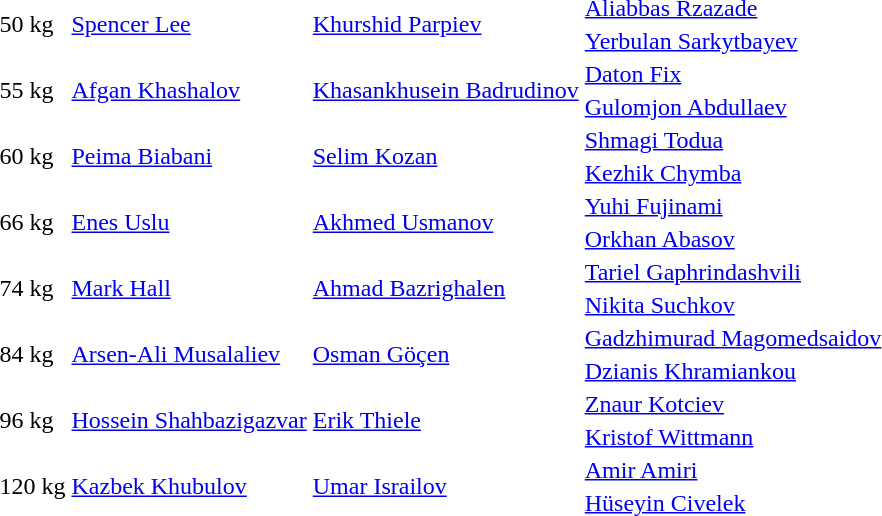<table>
<tr>
<td rowspan=2>50 kg</td>
<td rowspan=2> <a href='#'>Spencer Lee</a></td>
<td rowspan=2> <a href='#'>Khurshid Parpiev</a></td>
<td> <a href='#'>Aliabbas Rzazade</a></td>
</tr>
<tr>
<td><a href='#'>Yerbulan Sarkytbayev</a></td>
</tr>
<tr>
<td rowspan=2>55 kg</td>
<td rowspan=2> <a href='#'>Afgan Khashalov</a></td>
<td rowspan=2> <a href='#'>Khasankhusein Badrudinov</a></td>
<td> <a href='#'>Daton Fix</a></td>
</tr>
<tr>
<td> <a href='#'>Gulomjon Abdullaev</a></td>
</tr>
<tr>
<td rowspan=2>60 kg</td>
<td rowspan=2> <a href='#'>Peima Biabani</a></td>
<td rowspan=2> <a href='#'>Selim Kozan</a></td>
<td> <a href='#'>Shmagi Todua</a></td>
</tr>
<tr>
<td> <a href='#'>Kezhik Chymba</a></td>
</tr>
<tr>
<td rowspan=2>66 kg</td>
<td rowspan=2> <a href='#'>Enes Uslu</a></td>
<td rowspan=2> <a href='#'>Akhmed Usmanov</a></td>
<td> <a href='#'>Yuhi Fujinami</a></td>
</tr>
<tr>
<td> <a href='#'>Orkhan Abasov</a></td>
</tr>
<tr>
<td rowspan=2>74 kg</td>
<td rowspan=2> <a href='#'>Mark Hall</a></td>
<td rowspan=2> <a href='#'>Ahmad Bazrighalen</a></td>
<td> <a href='#'>Tariel Gaphrindashvili</a></td>
</tr>
<tr>
<td> <a href='#'>Nikita Suchkov</a></td>
</tr>
<tr>
<td rowspan=2>84 kg</td>
<td rowspan=2> <a href='#'>Arsen-Ali Musalaliev</a></td>
<td rowspan=2> <a href='#'>Osman Göçen</a></td>
<td> <a href='#'>Gadzhimurad Magomedsaidov</a></td>
</tr>
<tr>
<td> <a href='#'>Dzianis Khramiankou</a></td>
</tr>
<tr>
<td rowspan=2>96 kg</td>
<td rowspan=2> <a href='#'>Hossein Shahbazigazvar</a></td>
<td rowspan=2> <a href='#'>Erik Thiele</a></td>
<td> <a href='#'>Znaur Kotciev</a></td>
</tr>
<tr>
<td> <a href='#'>Kristof Wittmann</a></td>
</tr>
<tr>
<td rowspan=2>120 kg</td>
<td rowspan=2> <a href='#'>Kazbek Khubulov</a></td>
<td rowspan=2> <a href='#'>Umar Israilov</a></td>
<td> <a href='#'>Amir Amiri</a></td>
</tr>
<tr>
<td> <a href='#'>Hüseyin Civelek</a></td>
</tr>
</table>
